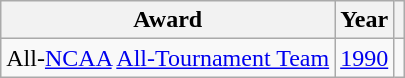<table class="wikitable">
<tr>
<th>Award</th>
<th>Year</th>
<th></th>
</tr>
<tr>
<td>All-<a href='#'>NCAA</a> <a href='#'>All-Tournament Team</a></td>
<td><a href='#'>1990</a></td>
<td></td>
</tr>
</table>
